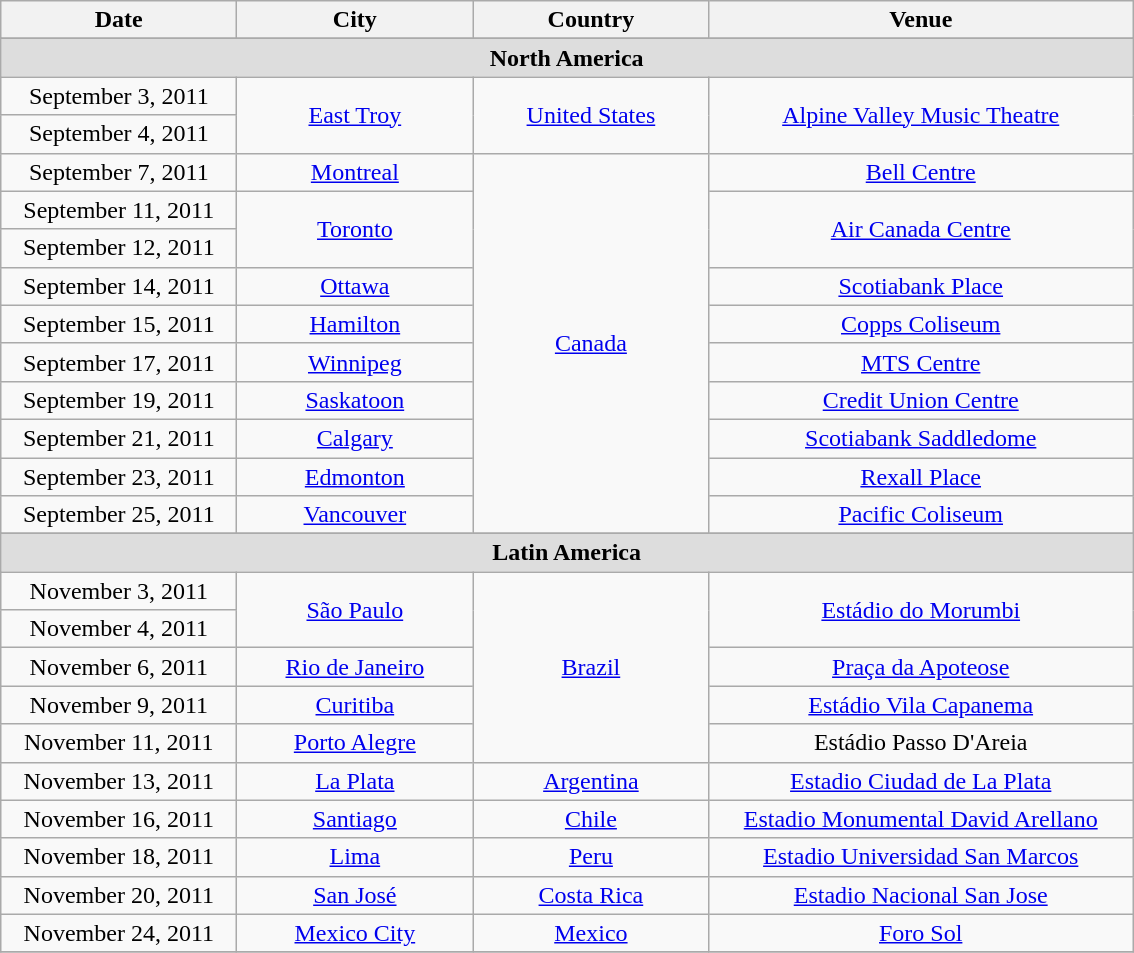<table class="wikitable" style="text-align:center;">
<tr>
<th width="150">Date</th>
<th width="150">City</th>
<th width="150">Country</th>
<th width="275">Venue</th>
</tr>
<tr>
</tr>
<tr style="background:#ddd;">
<td colspan="4"><strong>North America</strong></td>
</tr>
<tr>
<td>September 3, 2011</td>
<td rowspan="2"><a href='#'>East Troy</a></td>
<td rowspan="2"><a href='#'>United States</a></td>
<td rowspan="2"><a href='#'>Alpine Valley Music Theatre</a></td>
</tr>
<tr>
<td>September 4, 2011</td>
</tr>
<tr>
<td>September 7, 2011</td>
<td><a href='#'>Montreal</a></td>
<td rowspan="10"><a href='#'>Canada</a></td>
<td><a href='#'>Bell Centre</a></td>
</tr>
<tr>
<td>September 11, 2011</td>
<td rowspan="2"><a href='#'>Toronto</a></td>
<td rowspan="2"><a href='#'>Air Canada Centre</a></td>
</tr>
<tr>
<td>September 12, 2011</td>
</tr>
<tr>
<td>September 14, 2011</td>
<td><a href='#'>Ottawa</a></td>
<td><a href='#'>Scotiabank Place</a></td>
</tr>
<tr>
<td>September 15, 2011</td>
<td><a href='#'>Hamilton</a></td>
<td><a href='#'>Copps Coliseum</a></td>
</tr>
<tr>
<td>September 17, 2011</td>
<td><a href='#'>Winnipeg</a></td>
<td><a href='#'>MTS Centre</a></td>
</tr>
<tr>
<td>September 19, 2011</td>
<td><a href='#'>Saskatoon</a></td>
<td><a href='#'>Credit Union Centre</a></td>
</tr>
<tr>
<td>September 21, 2011</td>
<td><a href='#'>Calgary</a></td>
<td><a href='#'>Scotiabank Saddledome</a></td>
</tr>
<tr>
<td>September 23, 2011</td>
<td><a href='#'>Edmonton</a></td>
<td><a href='#'>Rexall Place</a></td>
</tr>
<tr>
<td>September 25, 2011</td>
<td><a href='#'>Vancouver</a></td>
<td><a href='#'>Pacific Coliseum</a></td>
</tr>
<tr>
</tr>
<tr style="background:#ddd;">
<td colspan="4"><strong>Latin America</strong></td>
</tr>
<tr>
<td>November 3, 2011</td>
<td rowspan="2"><a href='#'>São Paulo</a></td>
<td rowspan="5"><a href='#'>Brazil</a></td>
<td rowspan="2"><a href='#'>Estádio do Morumbi</a></td>
</tr>
<tr>
<td>November 4, 2011</td>
</tr>
<tr>
<td>November 6, 2011</td>
<td><a href='#'>Rio de Janeiro</a></td>
<td><a href='#'>Praça da Apoteose</a></td>
</tr>
<tr>
<td>November 9, 2011</td>
<td><a href='#'>Curitiba</a></td>
<td><a href='#'>Estádio Vila Capanema</a></td>
</tr>
<tr>
<td>November 11, 2011</td>
<td><a href='#'>Porto Alegre</a></td>
<td>Estádio Passo D'Areia</td>
</tr>
<tr>
<td>November 13, 2011</td>
<td><a href='#'>La Plata</a></td>
<td><a href='#'>Argentina</a></td>
<td><a href='#'>Estadio Ciudad de La Plata</a></td>
</tr>
<tr>
<td>November 16, 2011</td>
<td><a href='#'>Santiago</a></td>
<td><a href='#'>Chile</a></td>
<td><a href='#'>Estadio Monumental David Arellano</a></td>
</tr>
<tr>
<td>November 18, 2011</td>
<td><a href='#'>Lima</a></td>
<td><a href='#'>Peru</a></td>
<td><a href='#'>Estadio Universidad San Marcos</a></td>
</tr>
<tr>
<td>November 20, 2011</td>
<td><a href='#'>San José</a></td>
<td><a href='#'>Costa Rica</a></td>
<td><a href='#'>Estadio Nacional San Jose</a></td>
</tr>
<tr>
<td>November 24, 2011</td>
<td><a href='#'>Mexico City</a></td>
<td><a href='#'>Mexico</a></td>
<td><a href='#'>Foro Sol</a></td>
</tr>
<tr>
</tr>
</table>
